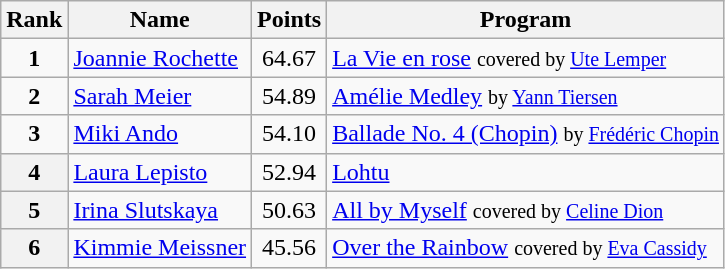<table class="wikitable">
<tr>
<th>Rank</th>
<th>Name</th>
<th>Points</th>
<th>Program</th>
</tr>
<tr>
<td align="center"><strong>1</strong></td>
<td> <a href='#'>Joannie Rochette</a></td>
<td align="center">64.67</td>
<td><a href='#'>La Vie en rose</a> <small>covered by <a href='#'>Ute Lemper</a></small></td>
</tr>
<tr>
<td align="center"><strong>2</strong></td>
<td> <a href='#'>Sarah Meier</a></td>
<td align="center">54.89</td>
<td><a href='#'>Amélie Medley</a> <small>by <a href='#'>Yann Tiersen</a></small></td>
</tr>
<tr>
<td align="center"><strong>3</strong></td>
<td> <a href='#'>Miki Ando</a></td>
<td align="center">54.10</td>
<td><a href='#'>Ballade No. 4 (Chopin)</a> <small>by <a href='#'>Frédéric Chopin</a></small></td>
</tr>
<tr>
<th>4</th>
<td> <a href='#'>Laura Lepisto</a></td>
<td align="center">52.94</td>
<td><a href='#'>Lohtu</a></td>
</tr>
<tr>
<th>5</th>
<td> <a href='#'>Irina Slutskaya</a></td>
<td align="center">50.63</td>
<td><a href='#'>All by Myself</a> <small>covered by <a href='#'>Celine Dion</a></small></td>
</tr>
<tr>
<th>6</th>
<td> <a href='#'>Kimmie Meissner</a></td>
<td align="center">45.56</td>
<td><a href='#'>Over the Rainbow</a> <small>covered by <a href='#'>Eva Cassidy</a></small></td>
</tr>
</table>
